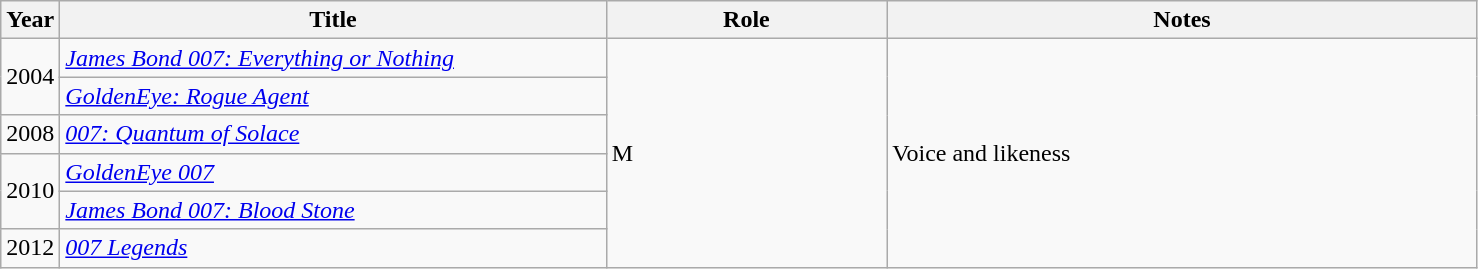<table class="wikitable sortable unsortable">
<tr>
<th width=4%>Year</th>
<th width=37%>Title</th>
<th width=19%>Role</th>
<th width=40%>Notes</th>
</tr>
<tr>
<td rowspan=2>2004</td>
<td><em><a href='#'>James Bond 007: Everything or Nothing</a></em></td>
<td rowspan=6>M</td>
<td rowspan=6>Voice and likeness</td>
</tr>
<tr>
<td><em><a href='#'>GoldenEye: Rogue Agent</a></em></td>
</tr>
<tr>
<td>2008</td>
<td><em><a href='#'>007: Quantum of Solace</a></em></td>
</tr>
<tr>
<td rowspan=2>2010</td>
<td><em><a href='#'>GoldenEye 007</a></em></td>
</tr>
<tr>
<td><em><a href='#'>James Bond 007: Blood Stone</a></em></td>
</tr>
<tr>
<td>2012</td>
<td><em><a href='#'>007 Legends</a></em></td>
</tr>
</table>
